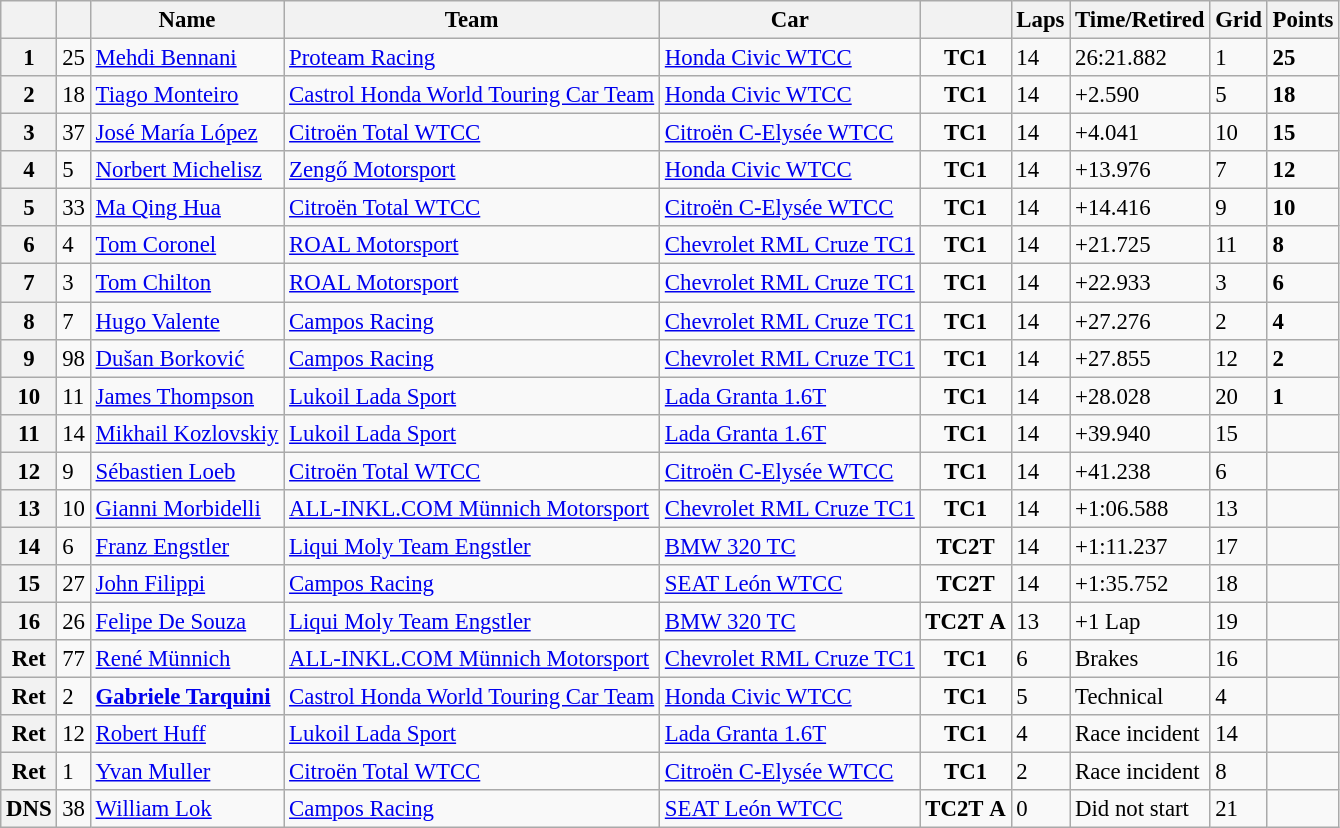<table class="wikitable sortable" style="font-size: 95%;">
<tr>
<th></th>
<th></th>
<th>Name</th>
<th>Team</th>
<th>Car</th>
<th></th>
<th>Laps</th>
<th>Time/Retired</th>
<th>Grid</th>
<th>Points</th>
</tr>
<tr>
<th>1</th>
<td>25</td>
<td> <a href='#'>Mehdi Bennani</a></td>
<td><a href='#'>Proteam Racing</a></td>
<td><a href='#'>Honda Civic WTCC</a></td>
<td align=center><strong><span>TC1</span></strong></td>
<td>14</td>
<td>26:21.882</td>
<td>1</td>
<td><strong>25</strong></td>
</tr>
<tr>
<th>2</th>
<td>18</td>
<td> <a href='#'>Tiago Monteiro</a></td>
<td><a href='#'>Castrol Honda World Touring Car Team</a></td>
<td><a href='#'>Honda Civic WTCC</a></td>
<td align=center><strong><span>TC1</span></strong></td>
<td>14</td>
<td>+2.590</td>
<td>5</td>
<td><strong>18</strong></td>
</tr>
<tr>
<th>3</th>
<td>37</td>
<td> <a href='#'>José María López</a></td>
<td><a href='#'>Citroën Total WTCC</a></td>
<td><a href='#'>Citroën C-Elysée WTCC</a></td>
<td align=center><strong><span>TC1</span></strong></td>
<td>14</td>
<td>+4.041</td>
<td>10</td>
<td><strong>15</strong></td>
</tr>
<tr>
<th>4</th>
<td>5</td>
<td> <a href='#'>Norbert Michelisz</a></td>
<td><a href='#'>Zengő Motorsport</a></td>
<td><a href='#'>Honda Civic WTCC</a></td>
<td align=center><strong><span>TC1</span></strong></td>
<td>14</td>
<td>+13.976</td>
<td>7</td>
<td><strong>12</strong></td>
</tr>
<tr>
<th>5</th>
<td>33</td>
<td> <a href='#'>Ma Qing Hua</a></td>
<td><a href='#'>Citroën Total WTCC</a></td>
<td><a href='#'>Citroën C-Elysée WTCC</a></td>
<td align=center><strong><span>TC1</span></strong></td>
<td>14</td>
<td>+14.416</td>
<td>9</td>
<td><strong>10</strong></td>
</tr>
<tr>
<th>6</th>
<td>4</td>
<td> <a href='#'>Tom Coronel</a></td>
<td><a href='#'>ROAL Motorsport</a></td>
<td><a href='#'>Chevrolet RML Cruze TC1</a></td>
<td align=center><strong><span>TC1</span></strong></td>
<td>14</td>
<td>+21.725</td>
<td>11</td>
<td><strong>8</strong></td>
</tr>
<tr>
<th>7</th>
<td>3</td>
<td> <a href='#'>Tom Chilton</a></td>
<td><a href='#'>ROAL Motorsport</a></td>
<td><a href='#'>Chevrolet RML Cruze TC1</a></td>
<td align=center><strong><span>TC1</span></strong></td>
<td>14</td>
<td>+22.933</td>
<td>3</td>
<td><strong>6</strong></td>
</tr>
<tr>
<th>8</th>
<td>7</td>
<td> <a href='#'>Hugo Valente</a></td>
<td><a href='#'>Campos Racing</a></td>
<td><a href='#'>Chevrolet RML Cruze TC1</a></td>
<td align=center><strong><span>TC1</span></strong></td>
<td>14</td>
<td>+27.276</td>
<td>2</td>
<td><strong>4</strong></td>
</tr>
<tr>
<th>9</th>
<td>98</td>
<td> <a href='#'>Dušan Borković</a></td>
<td><a href='#'>Campos Racing</a></td>
<td><a href='#'>Chevrolet RML Cruze TC1</a></td>
<td align=center><strong><span>TC1</span></strong></td>
<td>14</td>
<td>+27.855</td>
<td>12</td>
<td><strong>2</strong></td>
</tr>
<tr>
<th>10</th>
<td>11</td>
<td> <a href='#'>James Thompson</a></td>
<td><a href='#'>Lukoil Lada Sport</a></td>
<td><a href='#'>Lada Granta 1.6T</a></td>
<td align=center><strong><span>TC1</span></strong></td>
<td>14</td>
<td>+28.028</td>
<td>20</td>
<td><strong>1</strong></td>
</tr>
<tr>
<th>11</th>
<td>14</td>
<td> <a href='#'>Mikhail Kozlovskiy</a></td>
<td><a href='#'>Lukoil Lada Sport</a></td>
<td><a href='#'>Lada Granta 1.6T</a></td>
<td align=center><strong><span>TC1</span></strong></td>
<td>14</td>
<td>+39.940</td>
<td>15</td>
<td></td>
</tr>
<tr>
<th>12</th>
<td>9</td>
<td> <a href='#'>Sébastien Loeb</a></td>
<td><a href='#'>Citroën Total WTCC</a></td>
<td><a href='#'>Citroën C-Elysée WTCC</a></td>
<td align=center><strong><span>TC1</span></strong></td>
<td>14</td>
<td>+41.238</td>
<td>6</td>
<td></td>
</tr>
<tr>
<th>13</th>
<td>10</td>
<td> <a href='#'>Gianni Morbidelli</a></td>
<td><a href='#'>ALL-INKL.COM Münnich Motorsport</a></td>
<td><a href='#'>Chevrolet RML Cruze TC1</a></td>
<td align=center><strong><span>TC1</span></strong></td>
<td>14</td>
<td>+1:06.588</td>
<td>13</td>
<td></td>
</tr>
<tr>
<th>14</th>
<td>6</td>
<td> <a href='#'>Franz Engstler</a></td>
<td><a href='#'>Liqui Moly Team Engstler</a></td>
<td><a href='#'>BMW 320 TC</a></td>
<td align=center><strong><span>TC2T</span></strong></td>
<td>14</td>
<td>+1:11.237</td>
<td>17</td>
<td></td>
</tr>
<tr>
<th>15</th>
<td>27</td>
<td> <a href='#'>John Filippi</a></td>
<td><a href='#'>Campos Racing</a></td>
<td><a href='#'>SEAT León WTCC</a></td>
<td align=center><strong><span>TC2T</span></strong></td>
<td>14</td>
<td>+1:35.752</td>
<td>18</td>
<td></td>
</tr>
<tr>
<th>16</th>
<td>26</td>
<td> <a href='#'>Felipe De Souza</a></td>
<td><a href='#'>Liqui Moly Team Engstler</a></td>
<td><a href='#'>BMW 320 TC</a></td>
<td align=center><strong><span>TC2T</span></strong> <strong><span>A</span></strong></td>
<td>13</td>
<td>+1 Lap</td>
<td>19</td>
<td></td>
</tr>
<tr>
<th>Ret</th>
<td>77</td>
<td> <a href='#'>René Münnich</a></td>
<td><a href='#'>ALL-INKL.COM Münnich Motorsport</a></td>
<td><a href='#'>Chevrolet RML Cruze TC1</a></td>
<td align=center><strong><span>TC1</span></strong></td>
<td>6</td>
<td>Brakes</td>
<td>16</td>
<td></td>
</tr>
<tr>
<th>Ret</th>
<td>2</td>
<td> <strong><a href='#'>Gabriele Tarquini</a></strong></td>
<td><a href='#'>Castrol Honda World Touring Car Team</a></td>
<td><a href='#'>Honda Civic WTCC</a></td>
<td align=center><strong><span>TC1</span></strong></td>
<td>5</td>
<td>Technical</td>
<td>4</td>
<td></td>
</tr>
<tr>
<th>Ret</th>
<td>12</td>
<td> <a href='#'>Robert Huff</a></td>
<td><a href='#'>Lukoil Lada Sport</a></td>
<td><a href='#'>Lada Granta 1.6T</a></td>
<td align=center><strong><span>TC1</span></strong></td>
<td>4</td>
<td>Race incident</td>
<td>14</td>
<td></td>
</tr>
<tr>
<th>Ret</th>
<td>1</td>
<td> <a href='#'>Yvan Muller</a></td>
<td><a href='#'>Citroën Total WTCC</a></td>
<td><a href='#'>Citroën C-Elysée WTCC</a></td>
<td align=center><strong><span>TC1</span></strong></td>
<td>2</td>
<td>Race incident</td>
<td>8</td>
<td></td>
</tr>
<tr>
<th>DNS</th>
<td>38</td>
<td> <a href='#'>William Lok</a></td>
<td><a href='#'>Campos Racing</a></td>
<td><a href='#'>SEAT León WTCC</a></td>
<td align=center><strong><span>TC2T</span></strong> <strong><span>A</span></strong></td>
<td>0</td>
<td>Did not start</td>
<td>21</td>
<td></td>
</tr>
</table>
